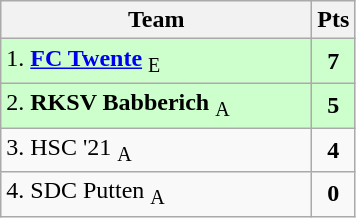<table class="wikitable" style="text-align:center; float:left; margin-right:1em">
<tr>
<th style="width:200px">Team</th>
<th width=20>Pts</th>
</tr>
<tr bgcolor=ccffcc>
<td align=left>1. <strong><a href='#'>FC Twente</a></strong> <sub>E</sub></td>
<td><strong>7</strong></td>
</tr>
<tr bgcolor=ccffcc>
<td align=left>2. <strong>RKSV Babberich</strong> <sub>A</sub></td>
<td><strong>5</strong></td>
</tr>
<tr>
<td align=left>3. HSC '21 <sub>A</sub></td>
<td><strong>4</strong></td>
</tr>
<tr>
<td align=left>4. SDC Putten <sub>A</sub></td>
<td><strong>0</strong></td>
</tr>
</table>
